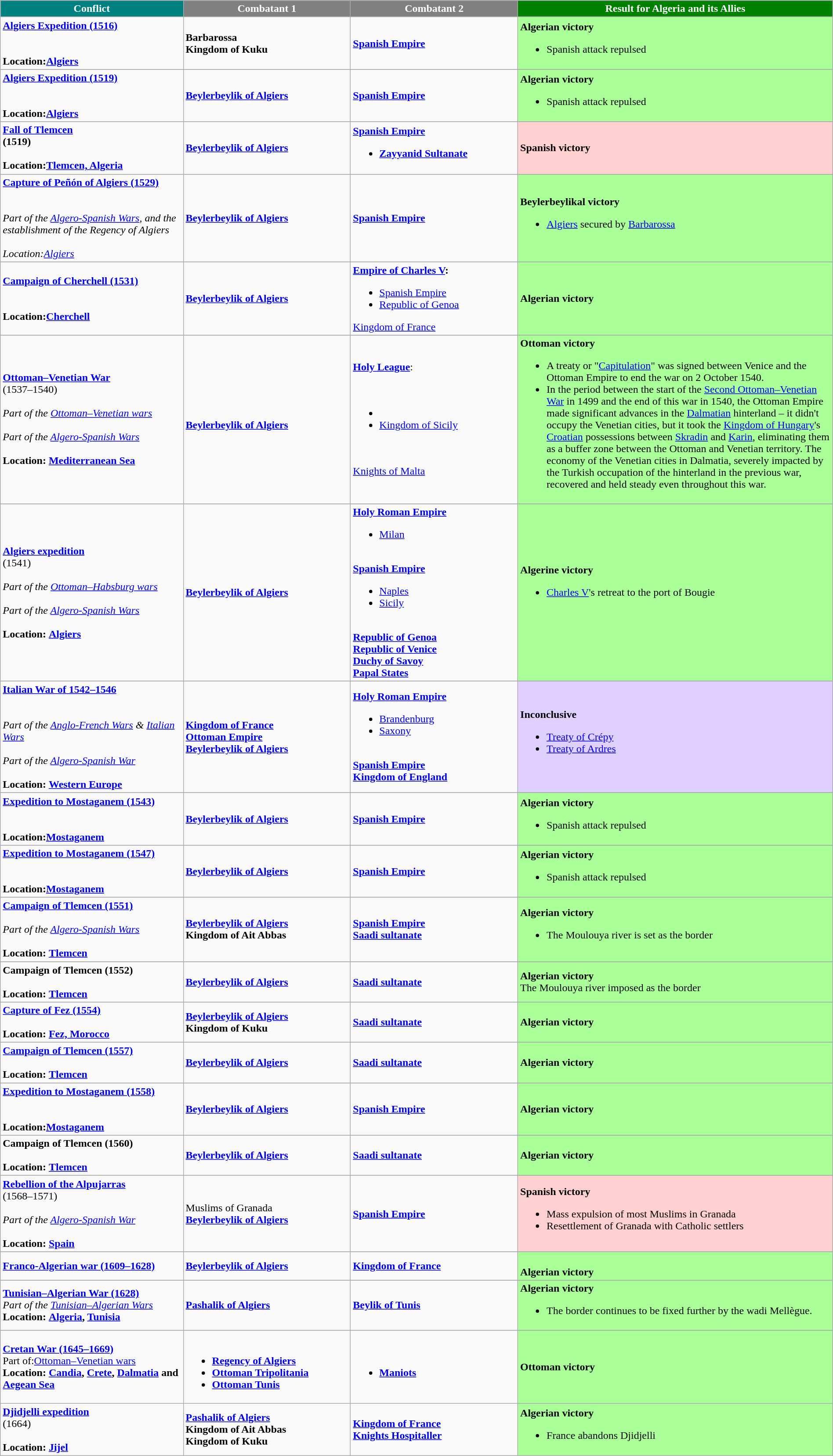<table class="wikitable sortable" width="100%">
<tr style="color: white">
<th style="background:Teal" width="120">Conflict</th>
<th style="background:gray" width="140">Combatant 1</th>
<th style="background:gray" width="140">Combatant 2</th>
<th style="background:green" width="270">Result for Algeria and its Allies</th>
</tr>
<tr valign=top>
</tr>
<tr>
<td><strong><a href='#'>Algiers Expedition (1516)</a><br><br><br>Location:<a href='#'>Algiers</a></strong></td>
<td><strong>  Barbarossa</strong><br>  <strong>Kingdom of Kuku</strong></td>
<td><strong>   <a href='#'>Spanish Empire</a></strong></td>
<td style="Background:#AF9"><strong>Algerian victory</strong><br><ul><li>Spanish attack repulsed</li></ul></td>
</tr>
<tr valign=top>
</tr>
<tr>
<td><strong><a href='#'>Algiers Expedition (1519)</a><br><br><br>Location:<a href='#'>Algiers</a></strong></td>
<td><strong>  <a href='#'>Beylerbeylik of Algiers</a></strong></td>
<td><strong>   <a href='#'>Spanish Empire</a></strong></td>
<td style="Background:#AF9"><strong>Algerian victory</strong><br><ul><li>Spanish attack repulsed</li></ul></td>
</tr>
<tr valign=top>
</tr>
<tr>
<td><strong><a href='#'>Fall of Tlemcen</a><br>(1519)<br><br>Location:<a href='#'>Tlemcen, Algeria</a></strong></td>
<td><strong>  <a href='#'>Beylerbeylik of Algiers</a></strong></td>
<td><strong>   <a href='#'>Spanish Empire</a></strong><br><ul><li> <a href='#'><strong>Zayyanid Sultanate</strong></a></li></ul></td>
<td style="Background:#FFD0D0"><strong>Spanish victory</strong></td>
</tr>
<tr valign=top>
</tr>
<tr>
<td><strong><a href='#'>Capture of Peñón of Algiers (1529)</a></strong><br><br><br><em>Part of the <a href='#'>Algero-Spanish Wars</a>, and the establishment of the Regency of Algiers<br><br>Location:<a href='#'>Algiers</a></em><br></td>
<td><strong>  <a href='#'>Beylerbeylik of Algiers</a></strong></td>
<td><strong>   <a href='#'>Spanish Empire</a></strong></td>
<td style="Background:#AF9"><strong>Beylerbeylikal victory</strong><br><ul><li><a href='#'>Algiers</a> secured by <a href='#'>Barbarossa</a></li></ul></td>
</tr>
<tr valign=top>
</tr>
<tr>
<td><strong><a href='#'>Campaign of Cherchell (1531)</a><br><br><br>Location:<a href='#'>Cherchell</a></strong></td>
<td><strong> <a href='#'>Beylerbeylik of Algiers</a></strong></td>
<td><strong> <a href='#'>Empire of Charles V</a>:</strong><br><ul><li>  <a href='#'>Spanish Empire</a></li><li> <a href='#'>Republic of Genoa</a></li></ul> <a href='#'>Kingdom of France</a></td>
<td style="Background:#AF9"><strong>Algerian victory</strong></td>
</tr>
<tr valign=top>
</tr>
<tr>
<td><strong><a href='#'>Ottoman–Venetian War</a></strong><br>(1537–1540)<br><br><em>Part of the <a href='#'>Ottoman–Venetian wars</a></em><br><br><em>Part of the <a href='#'>Algero-Spanish Wars</a></em><br><br><strong>Location:</strong> <strong><a href='#'>Mediterranean Sea</a></strong><br></td>
<td><br> <strong><a href='#'>Beylerbeylik of Algiers</a></strong></td>
<td><strong> <a href='#'>Holy League</a></strong>:<br><br><br><ul><li></li><li> <a href='#'>Kingdom of Sicily</a></li></ul><br><br> <a href='#'>Knights of Malta</a></td>
<td style="Background:#AF9"><strong>Ottoman victory</strong><br><ul><li>A treaty or "<a href='#'>Capitulation</a>" was signed between Venice and the Ottoman Empire to end the war on 2 October 1540.</li><li>In the period between the start of the <a href='#'>Second Ottoman–Venetian War</a> in 1499 and the end of this war in 1540, the Ottoman Empire made significant advances in the <a href='#'>Dalmatian</a> hinterland – it didn't occupy the Venetian cities, but it took the <a href='#'>Kingdom of Hungary</a>'s <a href='#'>Croatian</a> possessions between <a href='#'>Skradin</a> and <a href='#'>Karin</a>, eliminating them as a buffer zone between the Ottoman and Venetian territory. The economy of the Venetian cities in Dalmatia, severely impacted by the Turkish occupation of the hinterland in the previous war, recovered and held steady even throughout this war.</li></ul></td>
</tr>
<tr valign=top>
</tr>
<tr>
<td><strong><a href='#'>Algiers expedition</a></strong><br>(1541)<br><br><em>Part of the <a href='#'>Ottoman–Habsburg wars</a></em><br><br><em>Part of the <a href='#'>Algero-Spanish Wars</a></em><br><br><strong>Location:</strong> <strong><a href='#'>Algiers</a></strong><br></td>
<td><strong> <a href='#'>Beylerbeylik of Algiers</a></strong></td>
<td><strong> <a href='#'>Holy Roman Empire</a></strong><br><ul><li> <a href='#'>Milan</a></li></ul><br><strong> <a href='#'>Spanish Empire</a></strong><ul><li> <a href='#'>Naples</a></li><li> <a href='#'>Sicily</a></li></ul><br><strong> <a href='#'>Republic of Genoa</a></strong><br><strong> <a href='#'>Republic of Venice</a></strong><br><strong> <a href='#'>Duchy of Savoy</a></strong><br><strong> <a href='#'>Papal States</a></strong></td>
<td style="Background:#AF9"><strong>Algerine victory</strong><br><ul><li><a href='#'>Charles V</a>'s retreat to the port of Bougie</li></ul><br></td>
</tr>
<tr valign=top>
</tr>
<tr>
<td><strong><a href='#'>Italian War of 1542–1546</a></strong><br><br><br><em>Part of the <a href='#'>Anglo-French Wars</a> & <a href='#'>Italian Wars</a> </em><br><br><em>Part of the <a href='#'>Algero-Spanish War</a></em><br><br><strong>Location:</strong> <strong><a href='#'>Western Europe</a></strong><br></td>
<td><strong> <a href='#'>Kingdom of France</a></strong><br><strong>  <a href='#'>Ottoman Empire</a></strong><br> <strong><a href='#'>Beylerbeylik of Algiers</a></strong></td>
<td><strong> <a href='#'>Holy Roman Empire</a></strong><br><ul><li> <a href='#'>Brandenburg</a></li><li> <a href='#'>Saxony</a></li></ul><br><strong>  <a href='#'>Spanish Empire</a></strong><br><strong>  <a href='#'>Kingdom of England</a></strong></td>
<td style="background:#E0D0FF"><strong>Inconclusive</strong><br><ul><li><a href='#'>Treaty of Crépy</a></li><li><a href='#'>Treaty of Ardres</a></li></ul></td>
</tr>
<tr valign=top>
</tr>
<tr>
<td><strong><a href='#'>Expedition to Mostaganem (1543)</a><br><br><br>Location:<a href='#'>Mostaganem</a></strong></td>
<td><strong>  <a href='#'>Beylerbeylik of Algiers</a></strong></td>
<td><strong>   <a href='#'>Spanish Empire</a></strong></td>
<td style="Background:#AF9"><strong>Algerian victory</strong><br><ul><li>Spanish attack repulsed</li></ul></td>
</tr>
<tr valign=top>
</tr>
<tr>
<td><strong><a href='#'>Expedition to Mostaganem (1547)</a><br><br><br>Location:<a href='#'>Mostaganem</a></strong></td>
<td><strong>  <a href='#'>Beylerbeylik of Algiers</a></strong></td>
<td><strong>   <a href='#'>Spanish Empire</a></strong></td>
<td style="Background:#AF9"><strong>Algerian victory</strong><br><ul><li>Spanish attack repulsed</li></ul></td>
</tr>
<tr valign=top>
</tr>
<tr>
<td><strong><a href='#'>Campaign of Tlemcen (1551)</a></strong><br><br><em>Part of the <a href='#'>Algero-Spanish Wars</a></em><br><br><strong>Location:</strong> <strong><a href='#'>Tlemcen</a></strong><br></td>
<td><strong> <a href='#'>Beylerbeylik of Algiers</a></strong><br> <strong>Kingdom of Ait Abbas</strong></td>
<td><strong>  <a href='#'>Spanish Empire</a></strong><br><strong>  <a href='#'>Saadi sultanate</a></strong></td>
<td style="Background:#AF9"><strong>Algerian victory</strong><br><ul><li>The Moulouya river is set as the border</li></ul></td>
</tr>
<tr valign=top>
</tr>
<tr>
<td><strong>Campaign of Tlemcen (1552)</strong><br><br><strong>Location:</strong> <strong><a href='#'>Tlemcen</a></strong></td>
<td><strong> <a href='#'>Beylerbeylik of Algiers</a></strong></td>
<td><strong>  <a href='#'>Saadi sultanate</a></strong></td>
<td style="Background:#AF9"><strong>Algerian victory</strong><br> The Moulouya river imposed as the border</td>
</tr>
<tr valign=top>
</tr>
<tr>
<td><strong><a href='#'>Capture of Fez (1554)</a></strong><br><br><strong>Location:</strong> <strong><a href='#'>Fez, Morocco</a></strong></td>
<td><strong> <a href='#'>Beylerbeylik of Algiers</a></strong><br> <strong>Kingdom of Kuku</strong></td>
<td><strong>  <a href='#'>Saadi sultanate</a></strong></td>
<td style="Background:#AF9"><strong>Algerian victory</strong></td>
</tr>
<tr valign=top>
</tr>
<tr>
<td><strong><a href='#'>Campaign of Tlemcen (1557)</a></strong><br><br><strong>Location:</strong> <strong><a href='#'>Tlemcen</a></strong></td>
<td><strong> <a href='#'>Beylerbeylik of Algiers</a></strong></td>
<td><strong>  <a href='#'>Saadi sultanate</a></strong></td>
<td style="Background:#AF9"><strong>Algerian victory</strong></td>
</tr>
<tr valign=top>
</tr>
<tr>
<td><strong><a href='#'>Expedition to Mostaganem (1558)</a><br><br><br>Location:<a href='#'>Mostaganem</a></strong></td>
<td><strong>  <a href='#'>Beylerbeylik of Algiers</a></strong></td>
<td><strong>   <a href='#'>Spanish Empire</a></strong></td>
<td style="Background:#AF9"><strong>Algerian victory</strong></td>
</tr>
<tr valign=top>
</tr>
<tr>
<td><strong>Campaign of Tlemcen (1560)</strong><br><br><strong>Location:</strong> <strong><a href='#'>Tlemcen</a></strong></td>
<td><strong> <a href='#'>Beylerbeylik of Algiers</a></strong></td>
<td><strong>  <a href='#'>Saadi sultanate</a></strong></td>
<td style="Background:#AF9"><strong>Algerian victory</strong></td>
</tr>
<tr valign=top>
</tr>
<tr>
<td><strong><a href='#'>Rebellion of the Alpujarras</a></strong><br>(1568–1571)<br><br><em>Part of the <a href='#'>Algero-Spanish War</a></em><br><br><strong>Location:</strong> <strong><a href='#'>Spain</a></strong><br></td>
<td>Muslims of Granada<br><strong> <a href='#'>Beylerbeylik of Algiers</a></strong></td>
<td><strong>  <a href='#'>Spanish Empire</a></strong></td>
<td style="background:#FFD0D0"><strong>Spanish victory</strong><br><ul><li>Mass expulsion of most Muslims in Granada</li><li>Resettlement of Granada with Catholic settlers</li></ul></td>
</tr>
<tr valign=top>
</tr>
<tr>
<td><strong><a href='#'>Franco-Algerian war (1609–1628)</a></strong></td>
<td><strong> <a href='#'>Beylerbeylik of Algiers</a></strong></td>
<td><strong> <a href='#'>Kingdom of France</a></strong></td>
<td style="Background:#AF9"><br><strong>Algerian victory</strong></td>
</tr>
<tr valign=top>
</tr>
<tr>
<td><strong><a href='#'>Tunisian–Algerian War (1628)</a></strong><br><em>Part of the <a href='#'>Tunisian–Algerian Wars</a></em><br><strong>Location:</strong> <strong><a href='#'>Algeria</a>, <a href='#'>Tunisia</a></strong></td>
<td><strong>  <a href='#'>Pashalik of Algiers</a></strong></td>
<td><strong> <a href='#'>Beylik of Tunis</a></strong></td>
<td style="Background:#AF9"><strong>Algerian victory</strong><br><ul><li>The border continues to be fixed further by the wadi Mellègue.</li></ul></td>
</tr>
<tr valign=top>
</tr>
<tr>
<td><strong><a href='#'>Cretan War (1645–1669)</a></strong><br>Part of:<a href='#'>Ottoman–Venetian wars</a><br> <strong>Location: <a href='#'>Candia</a>, <a href='#'>Crete</a>, <a href='#'>Dalmatia</a> and <a href='#'>Aegean Sea</a></strong></td>
<td><strong></strong><br><ul><li> <strong><a href='#'>Regency of Algiers</a></strong></li><li> <strong><a href='#'>Ottoman Tripolitania</a></strong></li><li> <strong><a href='#'>Ottoman Tunis</a></strong></li></ul></td>
<td><br><ul><li> <strong><a href='#'>Maniots</a></strong></li></ul></td>
<td style="Background:#AF9"><strong>Ottoman victory</strong></td>
</tr>
<tr>
<td><strong><a href='#'>Djidjelli expedition</a></strong><br>(1664)<br><br><strong>Location:</strong> <strong><a href='#'>Jijel</a></strong><br></td>
<td><strong>  <a href='#'>Pashalik of Algiers</a></strong><br> <strong>Kingdom of Ait Abbas</strong><br>  <strong>Kingdom of Kuku</strong></td>
<td><strong> <a href='#'>Kingdom of France</a></strong><br> <strong> <a href='#'>Knights Hospitaller</a></strong></td>
<td style="Background:#AF9"><strong>Algerian victory</strong><br><ul><li>France abandons Djidjelli</li></ul></td>
</tr>
</table>
